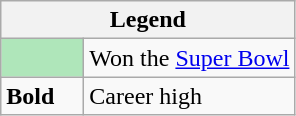<table class="wikitable mw-collapsible">
<tr>
<th colspan="2">Legend</th>
</tr>
<tr>
<td style="background:#afe6ba; width:3em;"></td>
<td>Won the <a href='#'>Super Bowl</a></td>
</tr>
<tr>
<td><strong>Bold</strong></td>
<td>Career high</td>
</tr>
</table>
